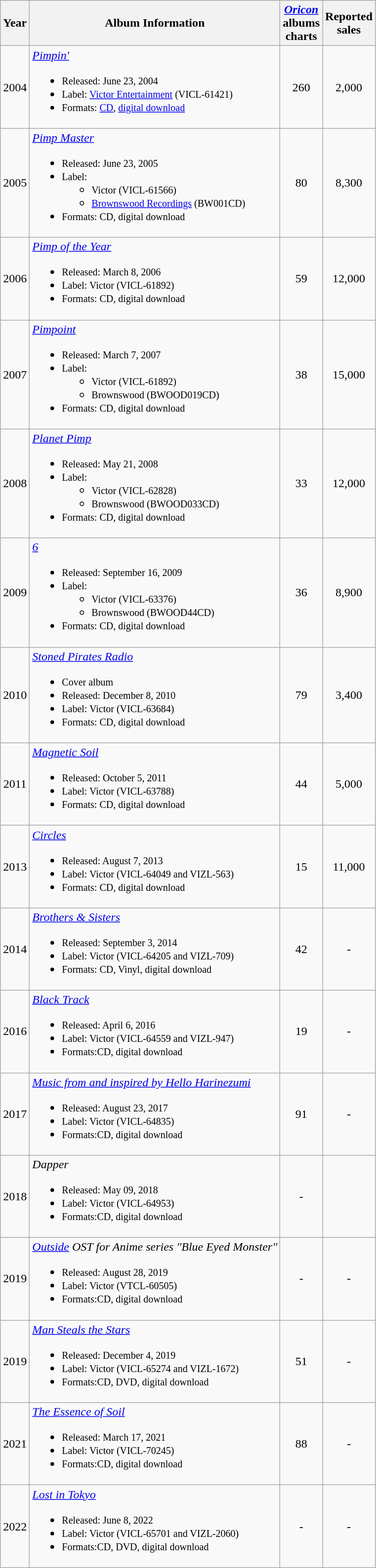<table class="wikitable">
<tr>
<th>Year</th>
<th>Album Information</th>
<th><em><a href='#'>Oricon</a></em><br>albums<br>charts<br></th>
<th>Reported<br>sales<br></th>
</tr>
<tr>
<td style="text-align:center;">2004</td>
<td><em><a href='#'>Pimpin'</a></em><br><ul><li><small>Released: June 23, 2004</small></li><li><small>Label: <a href='#'>Victor Entertainment</a> (VICL-61421)</small></li><li><small>Formats: <a href='#'>CD</a>, <a href='#'>digital download</a></small></li></ul></td>
<td style="text-align:center;">260</td>
<td style="text-align:center;">2,000</td>
</tr>
<tr>
<td style="text-align:center;">2005</td>
<td><em><a href='#'>Pimp Master</a></em><br><ul><li><small>Released: June 23, 2005</small></li><li><small>Label:</small><ul><li><small>Victor (VICL-61566)</small></li><li><small><a href='#'>Brownswood Recordings</a> (BW001CD)</small></li></ul></li><li><small>Formats: CD, digital download</small></li></ul></td>
<td style="text-align:center;">80</td>
<td style="text-align:center;">8,300</td>
</tr>
<tr>
<td style="text-align:center;">2006</td>
<td><em><a href='#'>Pimp of the Year</a></em><br><ul><li><small>Released: March 8, 2006</small></li><li><small>Label: Victor (VICL-61892)</small></li><li><small>Formats: CD, digital download</small></li></ul></td>
<td style="text-align:center;">59</td>
<td style="text-align:center;">12,000</td>
</tr>
<tr>
<td style="text-align:center;">2007</td>
<td><em><a href='#'>Pimpoint</a></em><br><ul><li><small>Released: March 7, 2007</small></li><li><small>Label:</small><ul><li><small>Victor (VICL-61892)</small></li><li><small>Brownswood (BWOOD019CD)</small></li></ul></li><li><small>Formats: CD, digital download</small></li></ul></td>
<td style="text-align:center;">38</td>
<td style="text-align:center;">15,000</td>
</tr>
<tr>
<td style="text-align:center;">2008</td>
<td><em><a href='#'>Planet Pimp</a></em><br><ul><li><small>Released: May 21, 2008</small></li><li><small>Label:</small><ul><li><small>Victor (VICL-62828)</small></li><li><small>Brownswood (BWOOD033CD)</small></li></ul></li><li><small>Formats: CD, digital download</small></li></ul></td>
<td style="text-align:center;">33</td>
<td style="text-align:center;">12,000</td>
</tr>
<tr>
<td style="text-align:center;">2009</td>
<td><em><a href='#'>6</a></em><br><ul><li><small>Released: September 16, 2009</small></li><li><small>Label:</small><ul><li><small>Victor (VICL-63376)</small></li><li><small>Brownswood (BWOOD44CD)</small></li></ul></li><li><small>Formats: CD, digital download</small></li></ul></td>
<td style="text-align:center;">36</td>
<td style="text-align:center;">8,900</td>
</tr>
<tr>
<td style="text-align:center;">2010</td>
<td><em><a href='#'>Stoned Pirates Radio</a></em><br><ul><li><small>Cover album</small></li><li><small>Released: December 8, 2010</small></li><li><small>Label: Victor (VICL-63684)</small></li><li><small>Formats: CD, digital download</small></li></ul></td>
<td style="text-align:center;">79</td>
<td style="text-align:center;">3,400</td>
</tr>
<tr>
<td style="text-align:center;">2011</td>
<td><em><a href='#'>Magnetic Soil</a></em><br><ul><li><small>Released: October 5, 2011</small></li><li><small>Label: Victor (VICL-63788)</small></li><li><small>Formats: CD, digital download</small></li></ul></td>
<td style="text-align:center;">44</td>
<td style="text-align:center;">5,000</td>
</tr>
<tr>
<td style="text-align:center;">2013</td>
<td><em><a href='#'>Circles</a></em><br><ul><li><small>Released: August 7, 2013</small></li><li><small>Label: Victor (VICL-64049 and VIZL-563)</small></li><li><small>Formats: CD, digital download</small></li></ul></td>
<td style="text-align:center;">15</td>
<td style="text-align:center;">11,000</td>
</tr>
<tr>
<td style="text-align:center;">2014</td>
<td><em><a href='#'>Brothers & Sisters</a></em><br><ul><li><small>Released: September 3, 2014</small></li><li><small>Label: Victor (VICL-64205 and VIZL-709)</small></li><li><small>Formats: CD, Vinyl, digital download</small></li></ul></td>
<td style="text-align:center;">42</td>
<td style="text-align:center;">-</td>
</tr>
<tr>
<td style="text-align:center;">2016</td>
<td><em><a href='#'>Black Track</a></em><br><ul><li><small>Released: April 6, 2016</small></li><li><small>Label: Victor (VICL-64559 and VIZL-947)</small></li><li><small>Formats:CD, digital download</small></li></ul></td>
<td style="text-align:center;">19</td>
<td style="text-align:center;">-</td>
</tr>
<tr>
<td style="text-align:center;">2017</td>
<td><em><a href='#'>Music from and inspired by Hello Harinezumi</a></em><br><ul><li><small>Released: August 23, 2017</small></li><li><small>Label: Victor (VICL-64835)</small></li><li><small>Formats:CD, digital download</small></li></ul></td>
<td style="text-align:center;">91</td>
<td style="text-align:center;">-</td>
</tr>
<tr>
<td>2018</td>
<td><em>Dapper</em><br><ul><li><small>Released: May 09, 2018</small></li><li><small>Label: Victor (VICL-64953)</small></li><li><small>Formats:CD, digital download</small></li></ul></td>
<td style="text-align:center;">-</td>
<td></td>
</tr>
<tr>
<td style="text-align:center;">2019</td>
<td><em><a href='#'>Outside</a> OST for Anime series "Blue Eyed Monster"</em><br><ul><li><small>Released: August 28, 2019</small></li><li><small>Label: Victor (VTCL-60505)</small></li><li><small>Formats:CD, digital download</small></li></ul></td>
<td style="text-align:center;">-</td>
<td style="text-align:center;">-</td>
</tr>
<tr>
<td style="text-align:center;">2019</td>
<td><em><a href='#'>Man Steals the Stars</a></em><br><ul><li><small>Released: December 4, 2019</small></li><li><small>Label: Victor (VICL-65274 and VIZL-1672)</small></li><li><small>Formats:CD, DVD, digital download</small></li></ul></td>
<td style="text-align:center;">51</td>
<td style="text-align:center;">-</td>
</tr>
<tr>
<td style="text-align:center;">2021</td>
<td><em><a href='#'>The Essence of Soil</a></em><br><ul><li><small>Released: March 17, 2021</small></li><li><small>Label: Victor (VICL-70245)</small></li><li><small>Formats:CD, digital download</small></li></ul></td>
<td style="text-align:center;">88</td>
<td style="text-align:center;">-</td>
</tr>
<tr>
<td style="text-align:center;">2022</td>
<td><em><a href='#'>Lost in Tokyo</a></em><br><ul><li><small>Released: June 8, 2022</small></li><li><small>Label: Victor (VICL-65701 and VIZL-2060)</small></li><li><small>Formats:CD, DVD, digital download</small></li></ul></td>
<td style="text-align:center;">-</td>
<td style="text-align:center;">-</td>
</tr>
</table>
